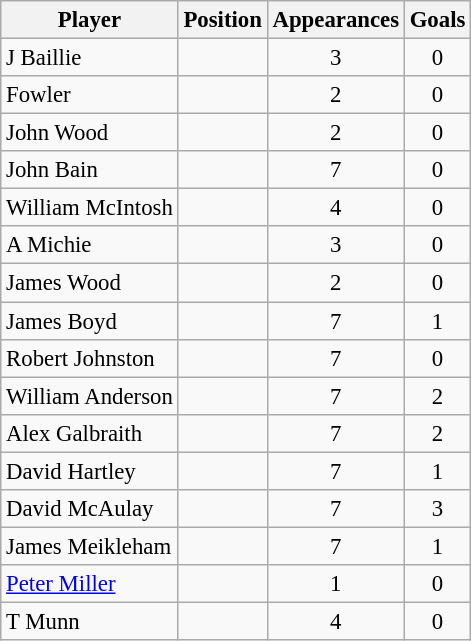<table class="wikitable sortable" style="text-align: center; font-size:95%">
<tr>
<th class="unsortable">Player</th>
<th>Position</th>
<th>Appearances</th>
<th>Goals</th>
</tr>
<tr>
<td align=left> J Baillie</td>
<td></td>
<td>3</td>
<td>0</td>
</tr>
<tr>
<td align=left> Fowler</td>
<td></td>
<td>2</td>
<td>0</td>
</tr>
<tr>
<td align=left> John Wood</td>
<td></td>
<td>2</td>
<td>0</td>
</tr>
<tr>
<td align=left> John Bain</td>
<td></td>
<td>7</td>
<td>0</td>
</tr>
<tr>
<td align=left> William McIntosh</td>
<td></td>
<td>4</td>
<td>0</td>
</tr>
<tr>
<td align=left> A Michie</td>
<td></td>
<td>3</td>
<td>0</td>
</tr>
<tr>
<td align=left> James Wood</td>
<td></td>
<td>2</td>
<td>0</td>
</tr>
<tr>
<td align=left> James Boyd</td>
<td></td>
<td>7</td>
<td>1</td>
</tr>
<tr>
<td align=left> Robert Johnston</td>
<td></td>
<td>7</td>
<td>0</td>
</tr>
<tr>
<td align=left> William Anderson</td>
<td></td>
<td>7</td>
<td>2</td>
</tr>
<tr>
<td align=left> Alex Galbraith</td>
<td></td>
<td>7</td>
<td>2</td>
</tr>
<tr>
<td align=left> David Hartley</td>
<td></td>
<td>7</td>
<td>1</td>
</tr>
<tr>
<td align=left> David McAulay</td>
<td></td>
<td>7</td>
<td>3</td>
</tr>
<tr>
<td align=left> James Meikleham</td>
<td></td>
<td>7</td>
<td>1</td>
</tr>
<tr>
<td align=left> <a href='#'>Peter Miller</a></td>
<td></td>
<td>1</td>
<td>0</td>
</tr>
<tr>
<td align=left> T Munn</td>
<td></td>
<td>4</td>
<td>0</td>
</tr>
</table>
